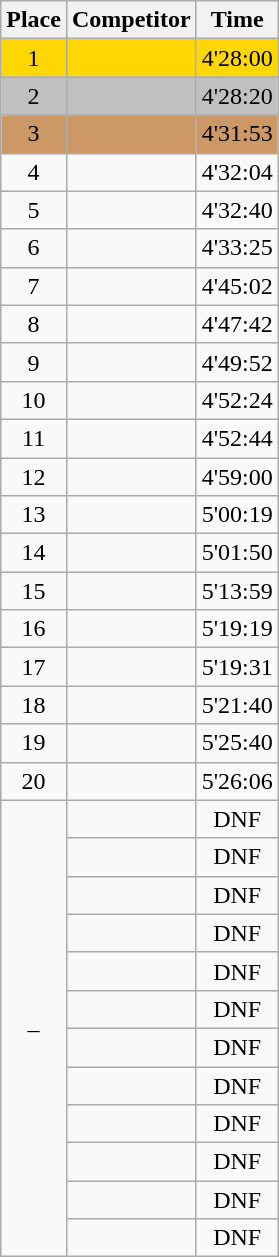<table class=wikitable style="text-align:center">
<tr>
<th>Place</th>
<th>Competitor</th>
<th>Time</th>
</tr>
<tr align=center bgcolor=gold>
<td>1</td>
<td align=left></td>
<td>4'28:00</td>
</tr>
<tr align=center bgcolor=silver>
<td>2</td>
<td align=left></td>
<td>4'28:20</td>
</tr>
<tr align=center bgcolor=cc9966>
<td>3</td>
<td align=left></td>
<td>4'31:53</td>
</tr>
<tr>
<td>4</td>
<td align=left></td>
<td>4'32:04</td>
</tr>
<tr>
<td>5</td>
<td align=left></td>
<td>4'32:40</td>
</tr>
<tr>
<td>6</td>
<td align=left></td>
<td>4'33:25</td>
</tr>
<tr>
<td>7</td>
<td align=left></td>
<td>4'45:02</td>
</tr>
<tr>
<td>8</td>
<td align=left></td>
<td>4'47:42</td>
</tr>
<tr>
<td>9</td>
<td align=left></td>
<td>4'49:52</td>
</tr>
<tr>
<td>10</td>
<td align=left></td>
<td>4'52:24</td>
</tr>
<tr>
<td>11</td>
<td align=left></td>
<td>4'52:44</td>
</tr>
<tr>
<td>12</td>
<td align=left></td>
<td>4'59:00</td>
</tr>
<tr>
<td>13</td>
<td align=left></td>
<td>5'00:19</td>
</tr>
<tr>
<td>14</td>
<td align=left></td>
<td>5'01:50</td>
</tr>
<tr>
<td>15</td>
<td align=left></td>
<td>5'13:59</td>
</tr>
<tr>
<td>16</td>
<td align=left></td>
<td>5'19:19</td>
</tr>
<tr>
<td>17</td>
<td align=left></td>
<td>5'19:31</td>
</tr>
<tr>
<td>18</td>
<td align=left></td>
<td>5'21:40</td>
</tr>
<tr>
<td>19</td>
<td align=left></td>
<td>5'25:40</td>
</tr>
<tr>
<td>20</td>
<td align=left></td>
<td>5'26:06</td>
</tr>
<tr>
<td rowspan=12>–</td>
<td align=left></td>
<td>DNF</td>
</tr>
<tr>
<td align=left></td>
<td>DNF</td>
</tr>
<tr>
<td align=left></td>
<td>DNF</td>
</tr>
<tr>
<td align=left></td>
<td>DNF</td>
</tr>
<tr>
<td align=left></td>
<td>DNF</td>
</tr>
<tr>
<td align=left></td>
<td>DNF</td>
</tr>
<tr>
<td align=left></td>
<td>DNF</td>
</tr>
<tr>
<td align=left></td>
<td>DNF</td>
</tr>
<tr>
<td align=left></td>
<td>DNF</td>
</tr>
<tr>
<td align=left></td>
<td>DNF</td>
</tr>
<tr>
<td align=left></td>
<td>DNF</td>
</tr>
<tr>
<td align=left></td>
<td>DNF</td>
</tr>
</table>
